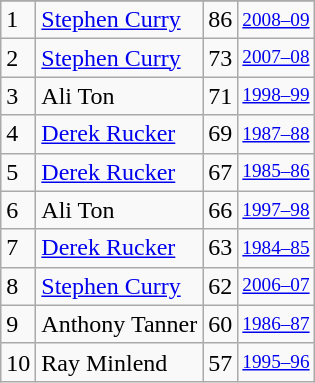<table class="wikitable">
<tr>
</tr>
<tr>
<td>1</td>
<td><a href='#'>Stephen Curry</a></td>
<td>86</td>
<td style="font-size:80%;"><a href='#'>2008–09</a></td>
</tr>
<tr>
<td>2</td>
<td><a href='#'>Stephen Curry</a></td>
<td>73</td>
<td style="font-size:80%;"><a href='#'>2007–08</a></td>
</tr>
<tr>
<td>3</td>
<td>Ali Ton</td>
<td>71</td>
<td style="font-size:80%;"><a href='#'>1998–99</a></td>
</tr>
<tr>
<td>4</td>
<td><a href='#'>Derek Rucker</a></td>
<td>69</td>
<td style="font-size:80%;"><a href='#'>1987–88</a></td>
</tr>
<tr>
<td>5</td>
<td><a href='#'>Derek Rucker</a></td>
<td>67</td>
<td style="font-size:80%;"><a href='#'>1985–86</a></td>
</tr>
<tr>
<td>6</td>
<td>Ali Ton</td>
<td>66</td>
<td style="font-size:80%;"><a href='#'>1997–98</a></td>
</tr>
<tr>
<td>7</td>
<td><a href='#'>Derek Rucker</a></td>
<td>63</td>
<td style="font-size:80%;"><a href='#'>1984–85</a></td>
</tr>
<tr>
<td>8</td>
<td><a href='#'>Stephen Curry</a></td>
<td>62</td>
<td style="font-size:80%;"><a href='#'>2006–07</a></td>
</tr>
<tr>
<td>9</td>
<td>Anthony Tanner</td>
<td>60</td>
<td style="font-size:80%;"><a href='#'>1986–87</a></td>
</tr>
<tr>
<td>10</td>
<td>Ray Minlend</td>
<td>57</td>
<td style="font-size:80%;"><a href='#'>1995–96</a></td>
</tr>
</table>
